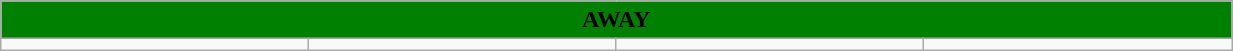<table class="wikitable collapsible collapsed" style="width:65%">
<tr>
<th colspan=16 ! style="color:#000000; background:green">AWAY</th>
</tr>
<tr>
<td></td>
<td></td>
<td></td>
<td></td>
</tr>
</table>
